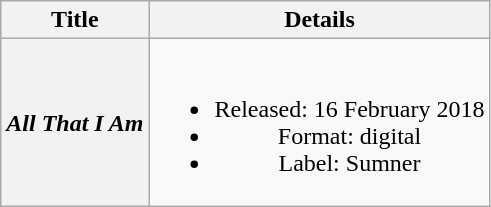<table class="wikitable plainrowheaders" style="text-align:center;" border="1">
<tr>
<th>Title</th>
<th>Details</th>
</tr>
<tr>
<th scope="row"><em>All That I Am</em></th>
<td><br><ul><li>Released: 16 February 2018</li><li>Format: digital</li><li>Label: Sumner</li></ul></td>
</tr>
</table>
